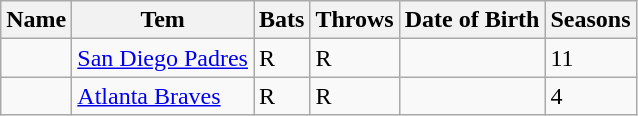<table class="wikitable sortable collapsible collapsed">
<tr>
<th>Name</th>
<th>Tem</th>
<th>Bats</th>
<th>Throws</th>
<th>Date of Birth</th>
<th>Seasons</th>
</tr>
<tr>
<td></td>
<td><a href='#'>San Diego Padres</a></td>
<td>R</td>
<td>R</td>
<td></td>
<td>11</td>
</tr>
<tr>
<td></td>
<td><a href='#'>Atlanta Braves</a></td>
<td>R</td>
<td>R</td>
<td></td>
<td>4</td>
</tr>
</table>
